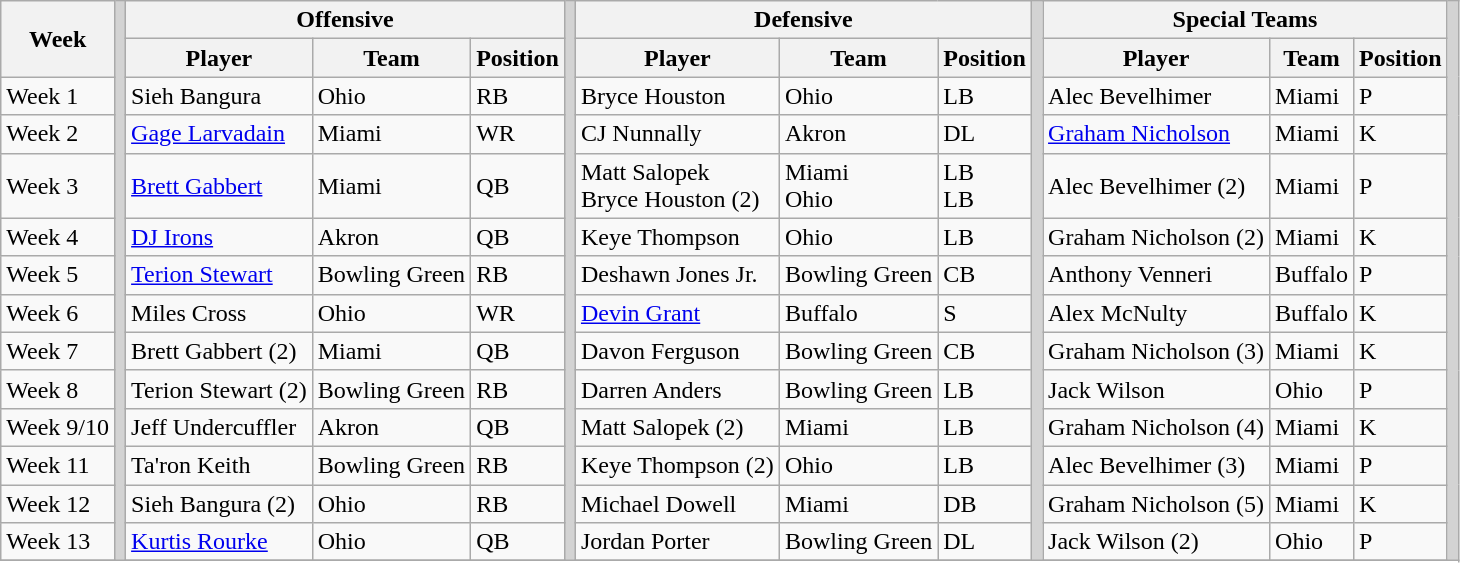<table class="wikitable" border="1">
<tr>
<th rowspan="2">Week</th>
<th rowSpan="17" style="background-color:lightgrey;"></th>
<th colspan="3">Offensive</th>
<th rowSpan="17" style="background-color:lightgrey;"></th>
<th colspan="3">Defensive</th>
<th rowSpan="17" style="background-color:lightgrey;"></th>
<th colspan="3">Special Teams</th>
<th rowSpan="17" style="background-color:lightgrey;"></th>
</tr>
<tr>
<th>Player</th>
<th>Team</th>
<th>Position</th>
<th>Player</th>
<th>Team</th>
<th>Position</th>
<th>Player</th>
<th>Team</th>
<th>Position</th>
</tr>
<tr>
<td>Week 1</td>
<td>Sieh Bangura</td>
<td>Ohio</td>
<td>RB</td>
<td>Bryce Houston</td>
<td>Ohio</td>
<td>LB</td>
<td>Alec Bevelhimer</td>
<td>Miami</td>
<td>P</td>
</tr>
<tr>
<td>Week 2</td>
<td><a href='#'>Gage Larvadain</a></td>
<td>Miami</td>
<td>WR</td>
<td>CJ Nunnally</td>
<td>Akron</td>
<td>DL</td>
<td><a href='#'>Graham Nicholson</a></td>
<td>Miami</td>
<td>K</td>
</tr>
<tr>
<td>Week 3</td>
<td><a href='#'>Brett Gabbert</a></td>
<td>Miami</td>
<td>QB</td>
<td>Matt Salopek<br>Bryce Houston (2)</td>
<td>Miami<br>Ohio</td>
<td>LB<br>LB</td>
<td>Alec Bevelhimer (2)</td>
<td>Miami</td>
<td>P</td>
</tr>
<tr>
<td>Week 4</td>
<td><a href='#'>DJ Irons</a></td>
<td>Akron</td>
<td>QB</td>
<td>Keye Thompson</td>
<td>Ohio</td>
<td>LB</td>
<td>Graham Nicholson (2)</td>
<td>Miami</td>
<td>K</td>
</tr>
<tr>
<td>Week 5</td>
<td><a href='#'>Terion Stewart</a></td>
<td>Bowling Green</td>
<td>RB</td>
<td>Deshawn Jones Jr.</td>
<td>Bowling Green</td>
<td>CB</td>
<td>Anthony Venneri</td>
<td>Buffalo</td>
<td>P</td>
</tr>
<tr>
<td>Week 6</td>
<td>Miles Cross</td>
<td>Ohio</td>
<td>WR</td>
<td><a href='#'>Devin Grant</a></td>
<td>Buffalo</td>
<td>S</td>
<td>Alex McNulty</td>
<td>Buffalo</td>
<td>K</td>
</tr>
<tr>
<td>Week 7</td>
<td>Brett Gabbert (2)</td>
<td>Miami</td>
<td>QB</td>
<td>Davon Ferguson</td>
<td>Bowling Green</td>
<td>CB</td>
<td>Graham Nicholson (3)</td>
<td>Miami</td>
<td>K</td>
</tr>
<tr>
<td>Week 8</td>
<td>Terion Stewart (2)</td>
<td>Bowling Green</td>
<td>RB</td>
<td>Darren Anders</td>
<td>Bowling Green</td>
<td>LB</td>
<td>Jack Wilson</td>
<td>Ohio</td>
<td>P</td>
</tr>
<tr>
<td>Week 9/10</td>
<td>Jeff Undercuffler</td>
<td>Akron</td>
<td>QB</td>
<td>Matt Salopek (2)</td>
<td>Miami</td>
<td>LB</td>
<td>Graham Nicholson (4)</td>
<td>Miami</td>
<td>K</td>
</tr>
<tr>
<td>Week 11</td>
<td>Ta'ron Keith</td>
<td>Bowling Green</td>
<td>RB</td>
<td>Keye Thompson (2)</td>
<td>Ohio</td>
<td>LB</td>
<td>Alec Bevelhimer (3)</td>
<td>Miami</td>
<td>P</td>
</tr>
<tr>
<td>Week 12</td>
<td>Sieh Bangura (2)</td>
<td>Ohio</td>
<td>RB</td>
<td>Michael Dowell</td>
<td>Miami</td>
<td>DB</td>
<td>Graham Nicholson (5)</td>
<td>Miami</td>
<td>K</td>
</tr>
<tr>
<td>Week 13</td>
<td><a href='#'>Kurtis Rourke</a></td>
<td>Ohio</td>
<td>QB</td>
<td>Jordan Porter</td>
<td>Bowling Green</td>
<td>DL</td>
<td>Jack Wilson (2)</td>
<td>Ohio</td>
<td>P</td>
</tr>
<tr>
</tr>
</table>
